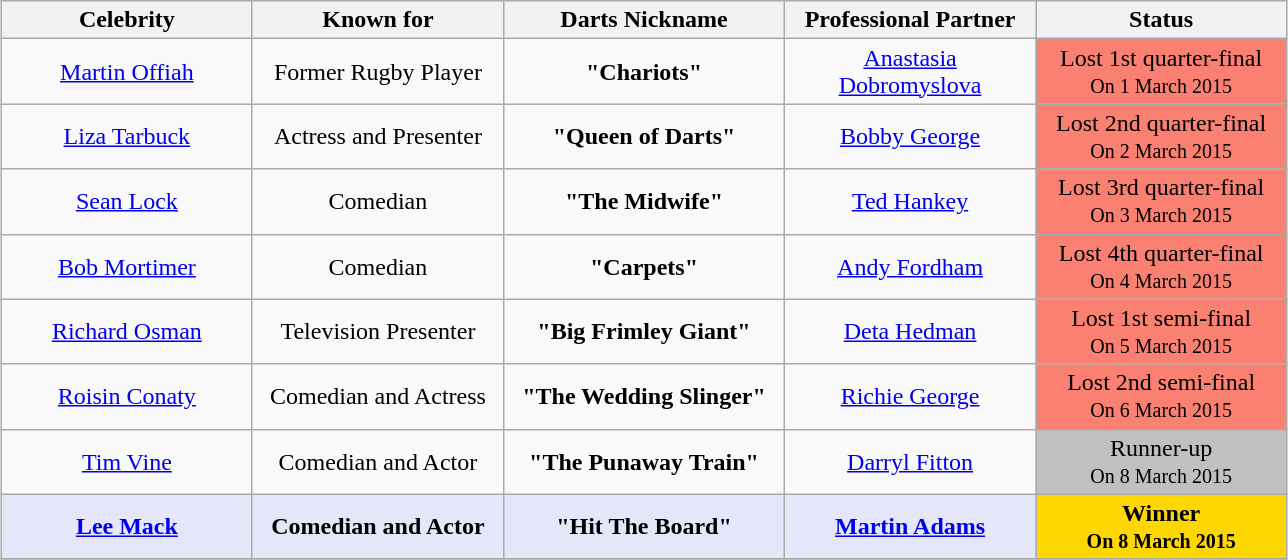<table class="wikitable" style="margin:auto; text-align:center;">
<tr>
<th style="width:160px;">Celebrity</th>
<th style="width:160px;">Known for</th>
<th style="width:180px;">Darts Nickname</th>
<th style="width:160px;">Professional Partner</th>
<th style="width:160px;">Status</th>
</tr>
<tr>
<td><a href='#'>Martin Offiah</a></td>
<td>Former Rugby Player</td>
<td><strong>"Chariots"</strong></td>
<td><a href='#'>Anastasia Dobromyslova</a></td>
<td style=background:salmon>Lost 1st quarter-final<br><small>On 1 March 2015</small></td>
</tr>
<tr>
<td><a href='#'>Liza Tarbuck</a></td>
<td>Actress and Presenter</td>
<td><strong>"Queen of Darts"</strong></td>
<td><a href='#'>Bobby George</a></td>
<td style=background:salmon>Lost 2nd quarter-final<br><small>On 2 March 2015</small></td>
</tr>
<tr>
<td><a href='#'>Sean Lock</a></td>
<td>Comedian</td>
<td><strong>"The Midwife"</strong></td>
<td><a href='#'>Ted Hankey</a></td>
<td style=background:salmon>Lost 3rd quarter-final<br><small>On 3 March 2015</small></td>
</tr>
<tr>
<td><a href='#'>Bob Mortimer</a></td>
<td>Comedian</td>
<td><strong>"Carpets"</strong></td>
<td><a href='#'>Andy Fordham</a></td>
<td style=background:salmon>Lost 4th quarter-final<br><small>On 4 March 2015</small></td>
</tr>
<tr>
<td><a href='#'>Richard Osman</a></td>
<td>Television Presenter</td>
<td><strong>"Big Frimley Giant"</strong></td>
<td><a href='#'>Deta Hedman</a></td>
<td style=background:salmon>Lost 1st semi-final<br><small>On 5 March 2015</small></td>
</tr>
<tr>
<td><a href='#'>Roisin Conaty</a></td>
<td>Comedian and Actress</td>
<td><strong>"The Wedding Slinger"</strong></td>
<td><a href='#'>Richie George</a></td>
<td style=background:salmon>Lost 2nd semi-final<br><small>On 6 March 2015</small></td>
</tr>
<tr>
<td><a href='#'>Tim Vine</a></td>
<td>Comedian and Actor</td>
<td><strong>"The Punaway Train"</strong></td>
<td><a href='#'>Darryl Fitton</a></td>
<td style=background:silver>Runner-up<br><small>On 8 March 2015</small></td>
</tr>
<tr>
<td style="background:lavender;"><strong><a href='#'>Lee Mack</a></strong></td>
<td style="background:lavender;"><strong>Comedian and Actor</strong></td>
<td style="background:lavender;"><strong>"Hit The Board"</strong></td>
<td style="background:lavender;"><strong><a href='#'>Martin Adams</a></strong></td>
<td style=background:gold><strong>Winner<br><small>On 8 March 2015</small></strong></td>
</tr>
<tr>
</tr>
</table>
